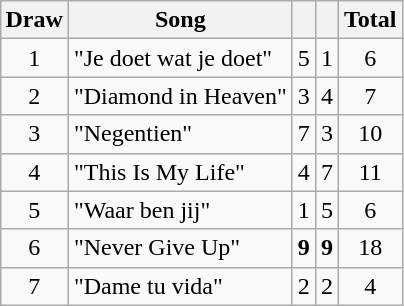<table class="wikitable plainrowheaders" style="margin: 1em auto 1em auto; text-align:center;">
<tr>
<th>Draw</th>
<th>Song</th>
<th></th>
<th></th>
<th>Total</th>
</tr>
<tr>
<td>1</td>
<td align="left">"Je doet wat je doet"</td>
<td>5</td>
<td>1</td>
<td>6</td>
</tr>
<tr>
<td>2</td>
<td align="left">"Diamond in Heaven"</td>
<td>3</td>
<td>4</td>
<td>7</td>
</tr>
<tr>
<td>3</td>
<td align="left">"Negentien"</td>
<td>7</td>
<td>3</td>
<td>10</td>
</tr>
<tr>
<td>4</td>
<td align="left">"This Is My Life"</td>
<td>4</td>
<td>7</td>
<td>11</td>
</tr>
<tr>
<td>5</td>
<td align="left">"Waar ben jij"</td>
<td>1</td>
<td>5</td>
<td>6</td>
</tr>
<tr>
<td>6</td>
<td align="left">"Never Give Up"</td>
<td><strong>9</strong></td>
<td><strong>9</strong></td>
<td>18</td>
</tr>
<tr>
<td>7</td>
<td align="left">"Dame tu vida"</td>
<td>2</td>
<td>2</td>
<td>4</td>
</tr>
</table>
